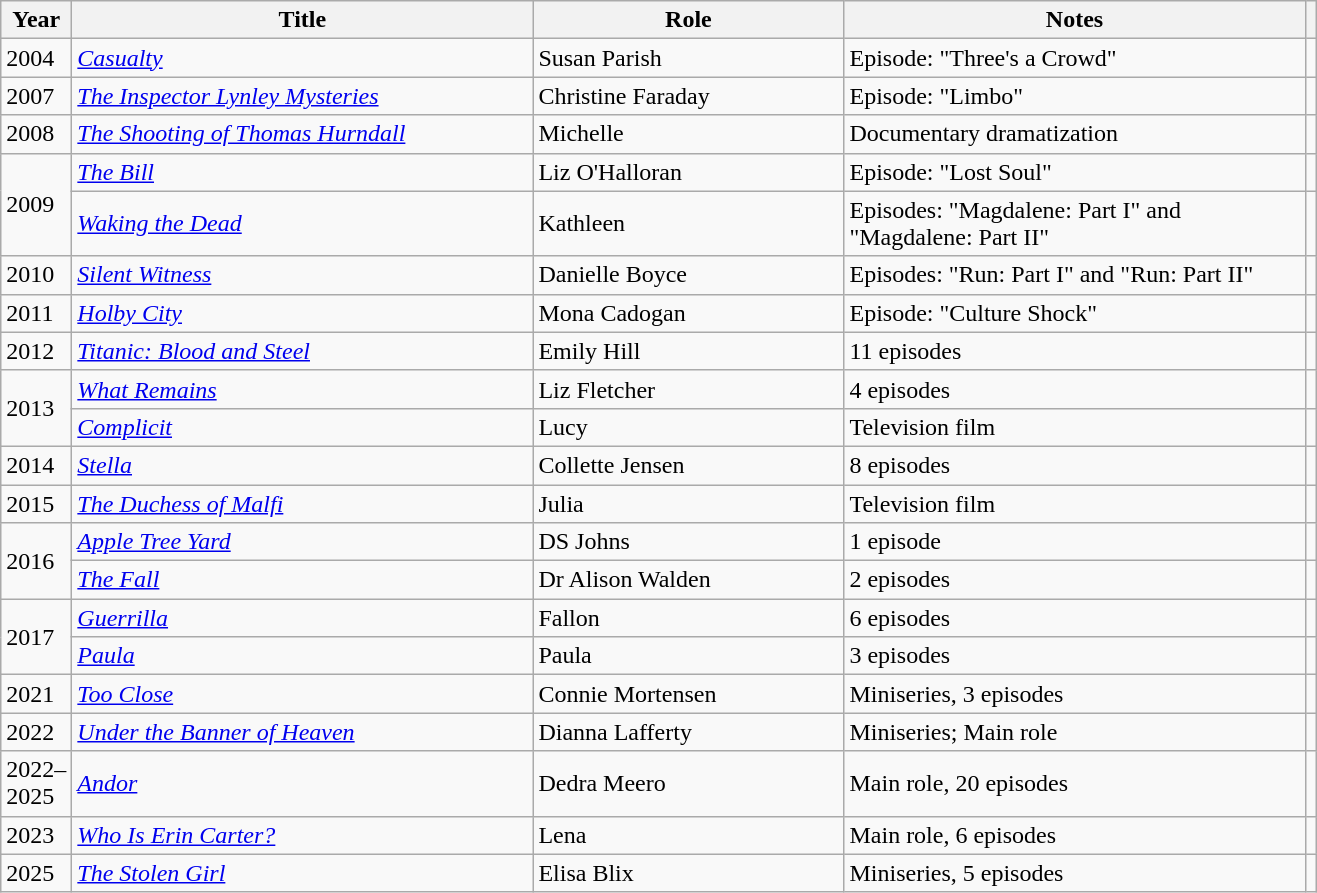<table class="wikitable">
<tr>
<th scope="col" style="width:40px;">Year</th>
<th scope="col" style="width:300px;">Title</th>
<th scope="col" style="width:200px;">Role</th>
<th scope="col" style="width:300px;">Notes</th>
<th class="unsortable"></th>
</tr>
<tr>
<td>2004</td>
<td><em><a href='#'>Casualty</a></em></td>
<td>Susan Parish</td>
<td>Episode: "Three's a Crowd"</td>
<td></td>
</tr>
<tr>
<td>2007</td>
<td><em><a href='#'>The Inspector Lynley Mysteries</a></em></td>
<td>Christine Faraday</td>
<td>Episode: "Limbo"</td>
<td></td>
</tr>
<tr>
<td>2008</td>
<td><em><a href='#'>The Shooting of Thomas Hurndall</a></em></td>
<td>Michelle</td>
<td>Documentary dramatization</td>
<td></td>
</tr>
<tr>
<td rowspan="2">2009</td>
<td><em><a href='#'>The Bill</a></em></td>
<td>Liz O'Halloran</td>
<td>Episode: "Lost Soul"</td>
<td></td>
</tr>
<tr>
<td><em><a href='#'>Waking the Dead</a></em></td>
<td>Kathleen</td>
<td>Episodes: "Magdalene: Part I" and "Magdalene: Part II"</td>
<td></td>
</tr>
<tr>
<td>2010</td>
<td><em><a href='#'>Silent Witness</a></em></td>
<td>Danielle Boyce</td>
<td>Episodes: "Run: Part I" and "Run: Part II"</td>
<td></td>
</tr>
<tr>
<td>2011</td>
<td><em><a href='#'>Holby City</a></em></td>
<td>Mona Cadogan</td>
<td>Episode: "Culture Shock"</td>
<td></td>
</tr>
<tr>
<td>2012</td>
<td><em><a href='#'>Titanic: Blood and Steel</a></em></td>
<td>Emily Hill</td>
<td>11 episodes</td>
<td></td>
</tr>
<tr>
<td rowspan="2">2013</td>
<td><em><a href='#'>What Remains</a></em></td>
<td>Liz Fletcher</td>
<td>4 episodes</td>
<td></td>
</tr>
<tr>
<td><em><a href='#'>Complicit</a></em></td>
<td>Lucy</td>
<td>Television film</td>
<td></td>
</tr>
<tr>
<td>2014</td>
<td><em><a href='#'>Stella</a></em></td>
<td>Collette Jensen</td>
<td>8 episodes</td>
<td></td>
</tr>
<tr>
<td>2015</td>
<td><em><a href='#'>The Duchess of Malfi</a></em></td>
<td>Julia</td>
<td>Television film</td>
<td></td>
</tr>
<tr>
<td rowspan="2">2016</td>
<td><em><a href='#'>Apple Tree Yard</a></em></td>
<td>DS Johns</td>
<td>1 episode</td>
<td></td>
</tr>
<tr>
<td><em><a href='#'>The Fall</a></em></td>
<td>Dr Alison Walden</td>
<td>2 episodes</td>
<td></td>
</tr>
<tr>
<td rowspan="2">2017</td>
<td><em><a href='#'>Guerrilla</a></em></td>
<td>Fallon</td>
<td>6 episodes</td>
<td></td>
</tr>
<tr>
<td><em><a href='#'>Paula</a></em></td>
<td>Paula</td>
<td>3 episodes</td>
<td></td>
</tr>
<tr>
<td>2021</td>
<td><em><a href='#'>Too Close</a></em></td>
<td>Connie Mortensen</td>
<td>Miniseries, 3 episodes</td>
<td></td>
</tr>
<tr>
<td>2022</td>
<td><em><a href='#'>Under the Banner of Heaven</a></em></td>
<td>Dianna Lafferty</td>
<td>Miniseries; Main role</td>
<td></td>
</tr>
<tr>
<td>2022–2025</td>
<td><em><a href='#'>Andor</a></em></td>
<td>Dedra Meero</td>
<td>Main role, 20 episodes</td>
<td></td>
</tr>
<tr>
<td>2023</td>
<td><em><a href='#'>Who Is Erin Carter?</a></em></td>
<td>Lena</td>
<td>Main role, 6 episodes</td>
</tr>
<tr>
<td>2025</td>
<td><em><a href='#'>The Stolen Girl</a></em></td>
<td>Elisa Blix</td>
<td>Miniseries, 5 episodes</td>
<td></td>
</tr>
</table>
